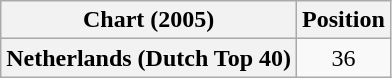<table class="wikitable plainrowheaders" style="text-align:center">
<tr>
<th>Chart (2005)</th>
<th>Position</th>
</tr>
<tr>
<th scope="row">Netherlands (Dutch Top 40)</th>
<td>36</td>
</tr>
</table>
